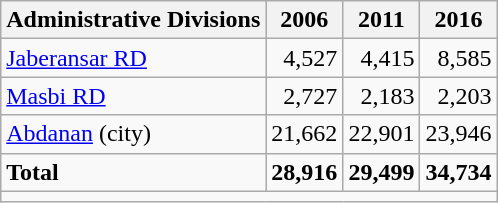<table class="wikitable">
<tr>
<th>Administrative Divisions</th>
<th>2006</th>
<th>2011</th>
<th>2016</th>
</tr>
<tr>
<td><a href='#'>Jaberansar RD</a></td>
<td style="text-align: right;">4,527</td>
<td style="text-align: right;">4,415</td>
<td style="text-align: right;">8,585</td>
</tr>
<tr>
<td><a href='#'>Masbi RD</a></td>
<td style="text-align: right;">2,727</td>
<td style="text-align: right;">2,183</td>
<td style="text-align: right;">2,203</td>
</tr>
<tr>
<td><a href='#'>Abdanan</a> (city)</td>
<td style="text-align: right;">21,662</td>
<td style="text-align: right;">22,901</td>
<td style="text-align: right;">23,946</td>
</tr>
<tr>
<td><strong>Total</strong></td>
<td style="text-align: right;"><strong>28,916</strong></td>
<td style="text-align: right;"><strong>29,499</strong></td>
<td style="text-align: right;"><strong>34,734</strong></td>
</tr>
<tr>
<td colspan=4></td>
</tr>
</table>
